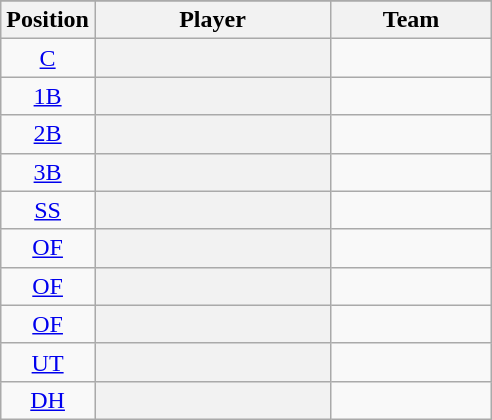<table class="wikitable sortable plainrowheaders" style="text-align:center;">
<tr>
</tr>
<tr>
<th scope="col">Position</th>
<th scope="col" style="width:150px;">Player</th>
<th scope="col" style="width:100px;">Team</th>
</tr>
<tr>
<td><a href='#'>C</a></td>
<th scope="row" style="text-align:center"></th>
<td></td>
</tr>
<tr>
<td><a href='#'>1B</a></td>
<th scope="row" style="text-align:center"></th>
<td></td>
</tr>
<tr>
<td><a href='#'>2B</a></td>
<th scope="row" style="text-align:center"></th>
<td></td>
</tr>
<tr>
<td><a href='#'>3B</a></td>
<th scope="row" style="text-align:center"></th>
<td></td>
</tr>
<tr>
<td><a href='#'>SS</a></td>
<th scope="row" style="text-align:center"></th>
<td></td>
</tr>
<tr>
<td><a href='#'>OF</a></td>
<th scope="row" style="text-align:center"></th>
<td></td>
</tr>
<tr>
<td><a href='#'>OF</a></td>
<th scope="row" style="text-align:center"></th>
<td></td>
</tr>
<tr>
<td><a href='#'>OF</a></td>
<th scope="row" style="text-align:center"></th>
<td></td>
</tr>
<tr>
<td><a href='#'>UT</a></td>
<th scope="row" style="text-align:center"></th>
<td></td>
</tr>
<tr>
<td><a href='#'>DH</a></td>
<th scope="row" style="text-align:center"></th>
<td></td>
</tr>
</table>
